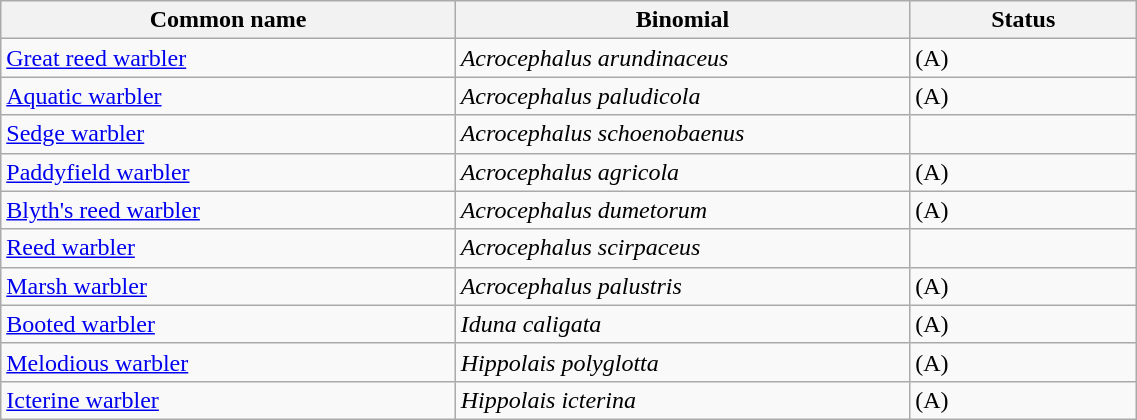<table style="width:60%;" class="wikitable">
<tr>
<th width=40%>Common name</th>
<th width=40%>Binomial</th>
<th width=20%>Status</th>
</tr>
<tr>
<td><a href='#'>Great reed warbler</a></td>
<td><em>Acrocephalus arundinaceus</em></td>
<td>(A)</td>
</tr>
<tr>
<td><a href='#'>Aquatic warbler</a></td>
<td><em>Acrocephalus paludicola</em></td>
<td>(A)</td>
</tr>
<tr>
<td><a href='#'>Sedge warbler</a></td>
<td><em>Acrocephalus schoenobaenus</em></td>
<td></td>
</tr>
<tr>
<td><a href='#'>Paddyfield warbler</a></td>
<td><em>Acrocephalus agricola</em></td>
<td>(A)</td>
</tr>
<tr>
<td><a href='#'>Blyth's reed warbler</a></td>
<td><em>Acrocephalus dumetorum</em></td>
<td>(A)</td>
</tr>
<tr>
<td><a href='#'>Reed warbler</a></td>
<td><em>Acrocephalus scirpaceus</em></td>
<td></td>
</tr>
<tr>
<td><a href='#'>Marsh warbler</a></td>
<td><em>Acrocephalus palustris</em></td>
<td>(A)</td>
</tr>
<tr>
<td><a href='#'>Booted warbler</a></td>
<td><em>Iduna caligata</em></td>
<td>(A)</td>
</tr>
<tr>
<td><a href='#'>Melodious warbler</a></td>
<td><em>Hippolais polyglotta</em></td>
<td>(A)</td>
</tr>
<tr>
<td><a href='#'>Icterine warbler</a></td>
<td><em>Hippolais icterina</em></td>
<td>(A)</td>
</tr>
</table>
